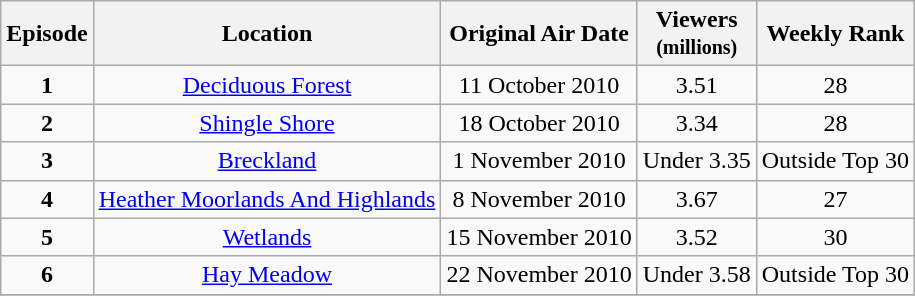<table class="wikitable" style="text-align:center;">
<tr>
<th>Episode</th>
<th>Location</th>
<th>Original Air Date</th>
<th>Viewers<br><small>(millions)</small></th>
<th>Weekly Rank</th>
</tr>
<tr>
<td><strong>1</strong></td>
<td><a href='#'>Deciduous Forest</a></td>
<td>11 October 2010</td>
<td>3.51</td>
<td>28</td>
</tr>
<tr>
<td><strong>2</strong></td>
<td><a href='#'>Shingle Shore</a></td>
<td>18 October 2010</td>
<td>3.34</td>
<td>28</td>
</tr>
<tr>
<td><strong>3</strong></td>
<td><a href='#'>Breckland</a></td>
<td>1 November 2010</td>
<td>Under 3.35</td>
<td>Outside Top 30</td>
</tr>
<tr>
<td><strong>4</strong></td>
<td><a href='#'>Heather Moorlands And Highlands</a></td>
<td>8 November 2010</td>
<td>3.67</td>
<td>27</td>
</tr>
<tr>
<td><strong>5</strong></td>
<td><a href='#'>Wetlands</a></td>
<td>15 November 2010</td>
<td>3.52</td>
<td>30</td>
</tr>
<tr>
<td><strong>6</strong></td>
<td><a href='#'>Hay Meadow</a></td>
<td>22 November 2010</td>
<td>Under 3.58</td>
<td>Outside Top 30</td>
</tr>
<tr>
</tr>
</table>
